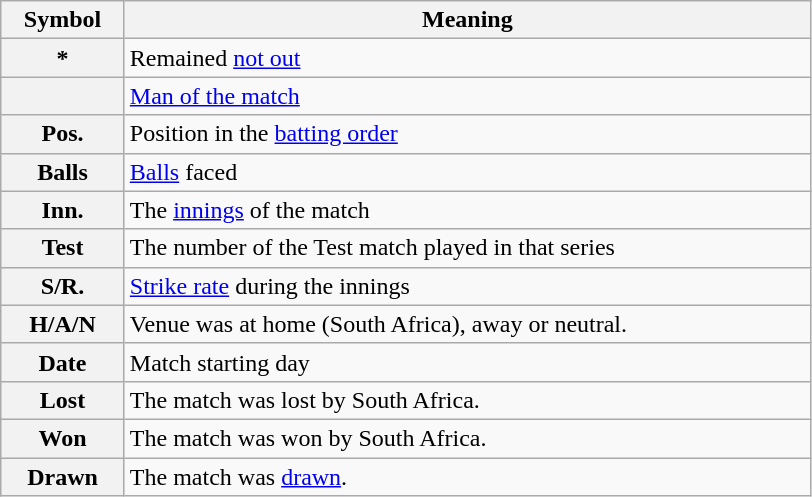<table class="wikitable plainrowheaders" border="1">
<tr>
<th scope="col" style="width:75px">Symbol</th>
<th scope="col" style="width:450px">Meaning</th>
</tr>
<tr>
<th scope="row">*</th>
<td>Remained <a href='#'>not out</a></td>
</tr>
<tr>
<th scope="row"></th>
<td><a href='#'>Man of the match</a></td>
</tr>
<tr>
<th scope="row">Pos.</th>
<td>Position in the <a href='#'>batting order</a></td>
</tr>
<tr>
<th scope="row">Balls</th>
<td><a href='#'>Balls</a> faced</td>
</tr>
<tr>
<th scope="row">Inn.</th>
<td>The <a href='#'>innings</a> of the match</td>
</tr>
<tr>
<th scope="row">Test</th>
<td>The number of the Test match played in that series</td>
</tr>
<tr>
<th scope="row">S/R.</th>
<td><a href='#'>Strike rate</a> during the innings</td>
</tr>
<tr>
<th scope="row">H/A/N</th>
<td>Venue was at home (South Africa), away or neutral.</td>
</tr>
<tr>
<th scope="row">Date</th>
<td>Match starting day</td>
</tr>
<tr>
<th scope="row">Lost</th>
<td>The match was lost by South Africa.</td>
</tr>
<tr>
<th scope="row">Won</th>
<td>The match was won by South Africa.</td>
</tr>
<tr>
<th scope="row">Drawn</th>
<td>The match was <a href='#'>drawn</a>.</td>
</tr>
</table>
